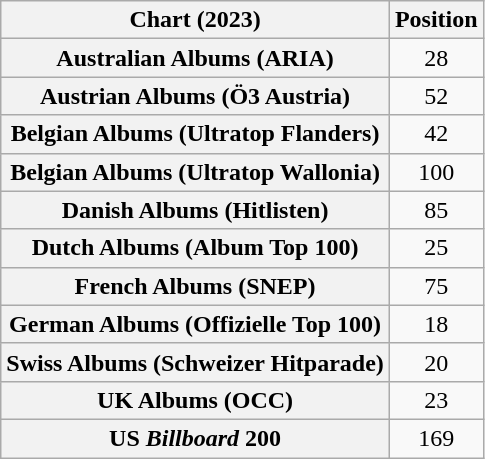<table class="wikitable sortable plainrowheaders" style="text-align:center">
<tr>
<th scope="col">Chart (2023)</th>
<th scope="col">Position</th>
</tr>
<tr>
<th scope="row">Australian Albums (ARIA)</th>
<td>28</td>
</tr>
<tr>
<th scope="row">Austrian Albums (Ö3 Austria)</th>
<td>52</td>
</tr>
<tr>
<th scope="row">Belgian Albums (Ultratop Flanders)</th>
<td>42</td>
</tr>
<tr>
<th scope="row">Belgian Albums (Ultratop Wallonia)</th>
<td>100</td>
</tr>
<tr>
<th scope="row">Danish Albums (Hitlisten)</th>
<td>85</td>
</tr>
<tr>
<th scope="row">Dutch Albums (Album Top 100)</th>
<td>25</td>
</tr>
<tr>
<th scope="row">French Albums (SNEP)</th>
<td>75</td>
</tr>
<tr>
<th scope="row">German Albums (Offizielle Top 100)</th>
<td>18</td>
</tr>
<tr>
<th scope="row">Swiss Albums (Schweizer Hitparade)</th>
<td>20</td>
</tr>
<tr>
<th scope="row">UK Albums (OCC)</th>
<td>23</td>
</tr>
<tr>
<th scope="row">US <em>Billboard</em> 200</th>
<td>169</td>
</tr>
</table>
